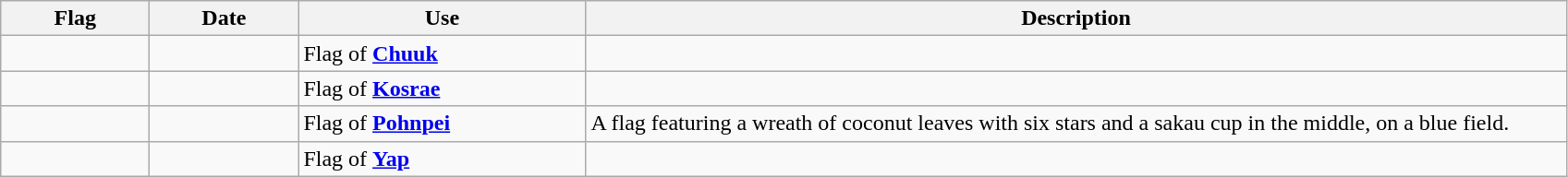<table class="wikitable" style="background:#FFFFF">
<tr>
<th style="width:100px">Flag</th>
<th style="width:100px">Date</th>
<th style="width:200px">Use</th>
<th style="width:700px">Description</th>
</tr>
<tr>
<td></td>
<td></td>
<td>Flag of <strong><a href='#'>Chuuk</a></strong></td>
<td></td>
</tr>
<tr>
<td></td>
<td></td>
<td>Flag of <strong><a href='#'>Kosrae</a></strong></td>
<td></td>
</tr>
<tr>
<td></td>
<td></td>
<td>Flag of <strong><a href='#'>Pohnpei</a></strong></td>
<td>A flag featuring a wreath of coconut leaves with six stars and a sakau cup in the middle, on a blue field.</td>
</tr>
<tr>
<td></td>
<td></td>
<td>Flag of <strong><a href='#'>Yap</a></strong></td>
<td></td>
</tr>
</table>
